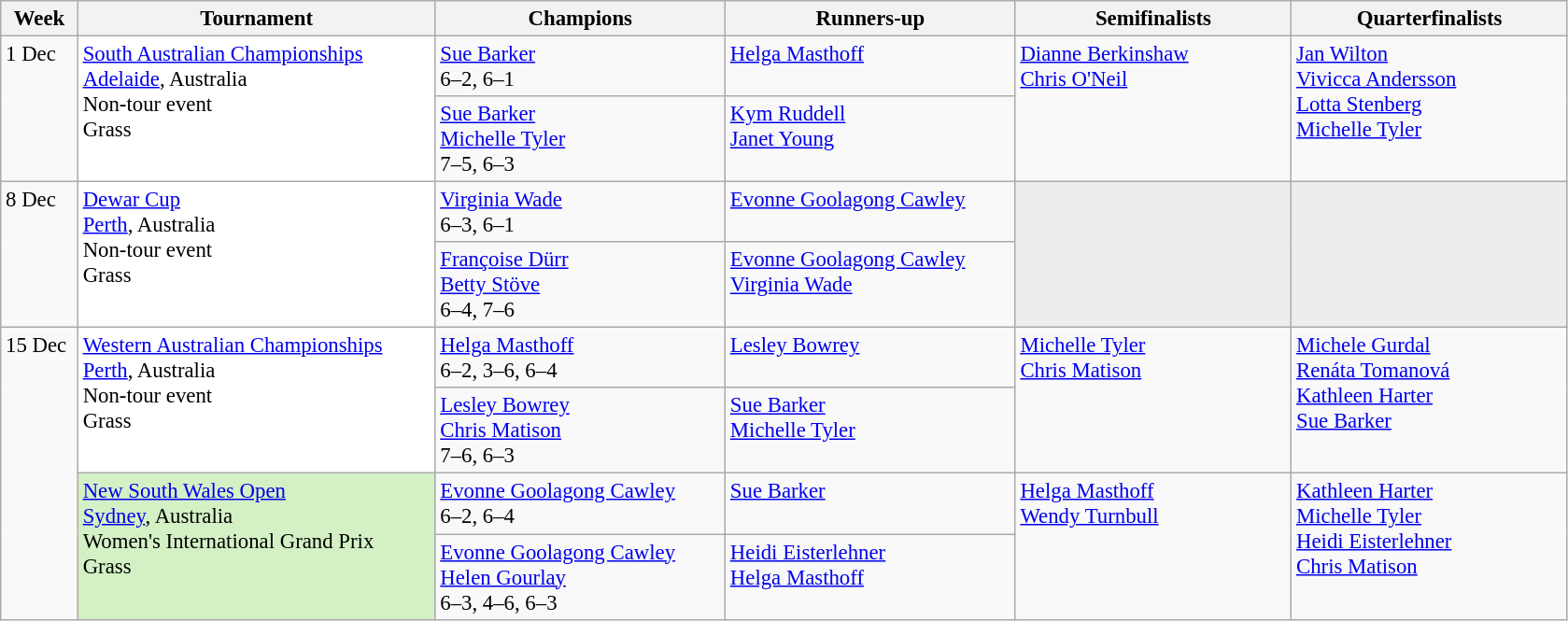<table class=wikitable style=font-size:95%>
<tr>
<th style="width:48px;">Week</th>
<th style="width:248px;">Tournament</th>
<th style="width:200px;">Champions</th>
<th style="width:200px;">Runners-up</th>
<th style="width:190px;">Semifinalists</th>
<th style="width:190px;">Quarterfinalists</th>
</tr>
<tr valign=top>
<td rowspan=2>1 Dec</td>
<td style="background:#fff;" rowspan="2"><a href='#'>South Australian Championships</a><br> <a href='#'>Adelaide</a>, Australia<br>Non-tour event<br>Grass</td>
<td> <a href='#'>Sue Barker</a><br>6–2, 6–1</td>
<td> <a href='#'>Helga Masthoff</a></td>
<td rowspan=2> <a href='#'>Dianne Berkinshaw</a><br> <a href='#'>Chris O'Neil</a></td>
<td rowspan=2> <a href='#'>Jan Wilton</a><br> <a href='#'>Vivicca Andersson</a><br> <a href='#'>Lotta Stenberg</a><br> <a href='#'>Michelle Tyler</a></td>
</tr>
<tr valign=top>
<td> <a href='#'>Sue Barker</a> <br>  <a href='#'>Michelle Tyler</a><br>7–5, 6–3</td>
<td> <a href='#'>Kym Ruddell</a> <br>  <a href='#'>Janet Young</a></td>
</tr>
<tr valign=top>
<td rowspan=2>8 Dec</td>
<td style="background:#fff;" rowspan="2"><a href='#'>Dewar Cup</a><br> <a href='#'>Perth</a>, Australia<br>Non-tour event<br>Grass</td>
<td> <a href='#'>Virginia Wade</a><br>6–3, 6–1</td>
<td> <a href='#'>Evonne Goolagong Cawley</a></td>
<td rowspan=2 style="background:#ededed;"></td>
<td rowspan=2 style="background:#ededed;"></td>
</tr>
<tr valign=top>
<td> <a href='#'>Françoise Dürr</a> <br>  <a href='#'>Betty Stöve</a><br>6–4, 7–6</td>
<td> <a href='#'>Evonne Goolagong Cawley</a> <br>  <a href='#'>Virginia Wade</a></td>
</tr>
<tr valign=top>
<td rowspan=4>15 Dec</td>
<td style="background:#fff;" rowspan="2"><a href='#'>Western Australian Championships</a><br> <a href='#'>Perth</a>, Australia<br>Non-tour event<br>Grass</td>
<td> <a href='#'>Helga Masthoff</a><br>6–2, 3–6, 6–4</td>
<td> <a href='#'>Lesley Bowrey</a></td>
<td rowspan=2> <a href='#'>Michelle Tyler</a><br> <a href='#'>Chris Matison</a></td>
<td rowspan=2> <a href='#'>Michele Gurdal</a><br> <a href='#'>Renáta Tomanová</a><br> <a href='#'>Kathleen Harter</a><br> <a href='#'>Sue Barker</a></td>
</tr>
<tr valign=top>
<td> <a href='#'>Lesley Bowrey</a> <br>  <a href='#'>Chris Matison</a><br>7–6, 6–3</td>
<td> <a href='#'>Sue Barker</a> <br>  <a href='#'>Michelle Tyler</a></td>
</tr>
<tr valign=top>
<td style="background:#D4F1C5;" rowspan="2"><a href='#'>New South Wales Open</a><br> <a href='#'>Sydney</a>, Australia<br>Women's International Grand Prix<br>Grass</td>
<td> <a href='#'>Evonne Goolagong Cawley</a><br>6–2, 6–4</td>
<td> <a href='#'>Sue Barker</a></td>
<td rowspan=2> <a href='#'>Helga Masthoff</a><br> <a href='#'>Wendy Turnbull</a></td>
<td rowspan=2> <a href='#'>Kathleen Harter</a><br> <a href='#'>Michelle Tyler</a><br> <a href='#'>Heidi Eisterlehner</a><br> <a href='#'>Chris Matison</a></td>
</tr>
<tr valign=top>
<td> <a href='#'>Evonne Goolagong Cawley</a> <br>  <a href='#'>Helen Gourlay</a><br>6–3, 4–6, 6–3</td>
<td> <a href='#'>Heidi Eisterlehner</a> <br>  <a href='#'>Helga Masthoff</a></td>
</tr>
</table>
